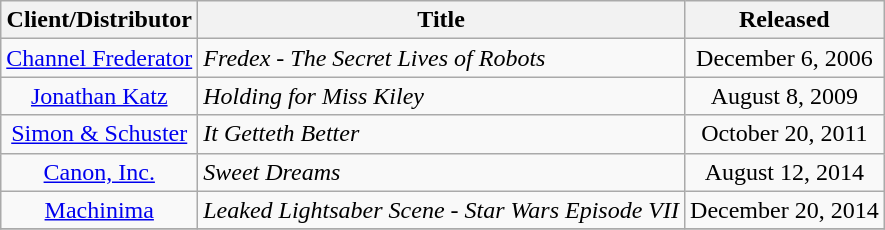<table class="wikitable">
<tr>
<th>Client/Distributor</th>
<th>Title</th>
<th>Released</th>
</tr>
<tr>
<td align="center"><a href='#'>Channel Frederator</a></td>
<td><em>Fredex - The Secret Lives of Robots</em></td>
<td align="center">December 6, 2006</td>
</tr>
<tr>
<td align="center"><a href='#'>Jonathan Katz</a></td>
<td><em>Holding for Miss Kiley</em></td>
<td align="center">August 8, 2009</td>
</tr>
<tr>
<td align="center"><a href='#'>Simon & Schuster</a></td>
<td><em>It Getteth Better</em></td>
<td align="center">October 20, 2011</td>
</tr>
<tr>
<td align="center"><a href='#'>Canon, Inc.</a></td>
<td><em>Sweet Dreams</em></td>
<td align="center">August 12, 2014</td>
</tr>
<tr>
<td align="center"><a href='#'>Machinima</a></td>
<td><em>Leaked Lightsaber Scene - Star Wars Episode VII</em></td>
<td align="center">December 20, 2014</td>
</tr>
<tr>
</tr>
</table>
